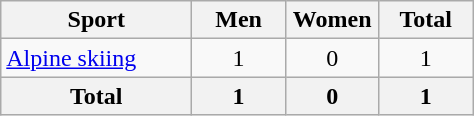<table class="wikitable sortable" style="text-align:center;">
<tr>
<th width=120>Sport</th>
<th width=55>Men</th>
<th width=55>Women</th>
<th width=55>Total</th>
</tr>
<tr>
<td align=left><a href='#'>Alpine skiing</a></td>
<td>1</td>
<td>0</td>
<td>1</td>
</tr>
<tr>
<th>Total</th>
<th>1</th>
<th>0</th>
<th>1</th>
</tr>
</table>
